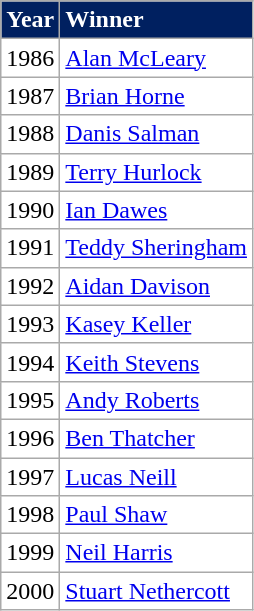<table class="wikitable" style="background:#fff; text-align:left;">
<tr style="font-weight:bold; color:#fff; background:#002060;"|>
<td><strong>Year</strong></td>
<td><strong>Winner</strong></td>
</tr>
<tr>
<td>1986</td>
<td> <a href='#'>Alan McLeary</a></td>
</tr>
<tr>
<td>1987</td>
<td> <a href='#'>Brian Horne</a></td>
</tr>
<tr>
<td>1988</td>
<td> <a href='#'>Danis Salman</a></td>
</tr>
<tr>
<td>1989</td>
<td> <a href='#'>Terry Hurlock</a></td>
</tr>
<tr>
<td>1990</td>
<td> <a href='#'>Ian Dawes</a></td>
</tr>
<tr>
<td>1991</td>
<td> <a href='#'>Teddy Sheringham</a></td>
</tr>
<tr>
<td>1992</td>
<td> <a href='#'>Aidan Davison</a></td>
</tr>
<tr>
<td>1993</td>
<td> <a href='#'>Kasey Keller</a></td>
</tr>
<tr>
<td>1994</td>
<td> <a href='#'>Keith Stevens</a></td>
</tr>
<tr>
<td>1995</td>
<td> <a href='#'>Andy Roberts</a></td>
</tr>
<tr>
<td>1996</td>
<td> <a href='#'>Ben Thatcher</a></td>
</tr>
<tr>
<td>1997</td>
<td> <a href='#'>Lucas Neill</a></td>
</tr>
<tr>
<td>1998</td>
<td> <a href='#'>Paul Shaw</a></td>
</tr>
<tr>
<td>1999</td>
<td> <a href='#'>Neil Harris</a></td>
</tr>
<tr>
<td>2000</td>
<td> <a href='#'>Stuart Nethercott</a></td>
</tr>
</table>
